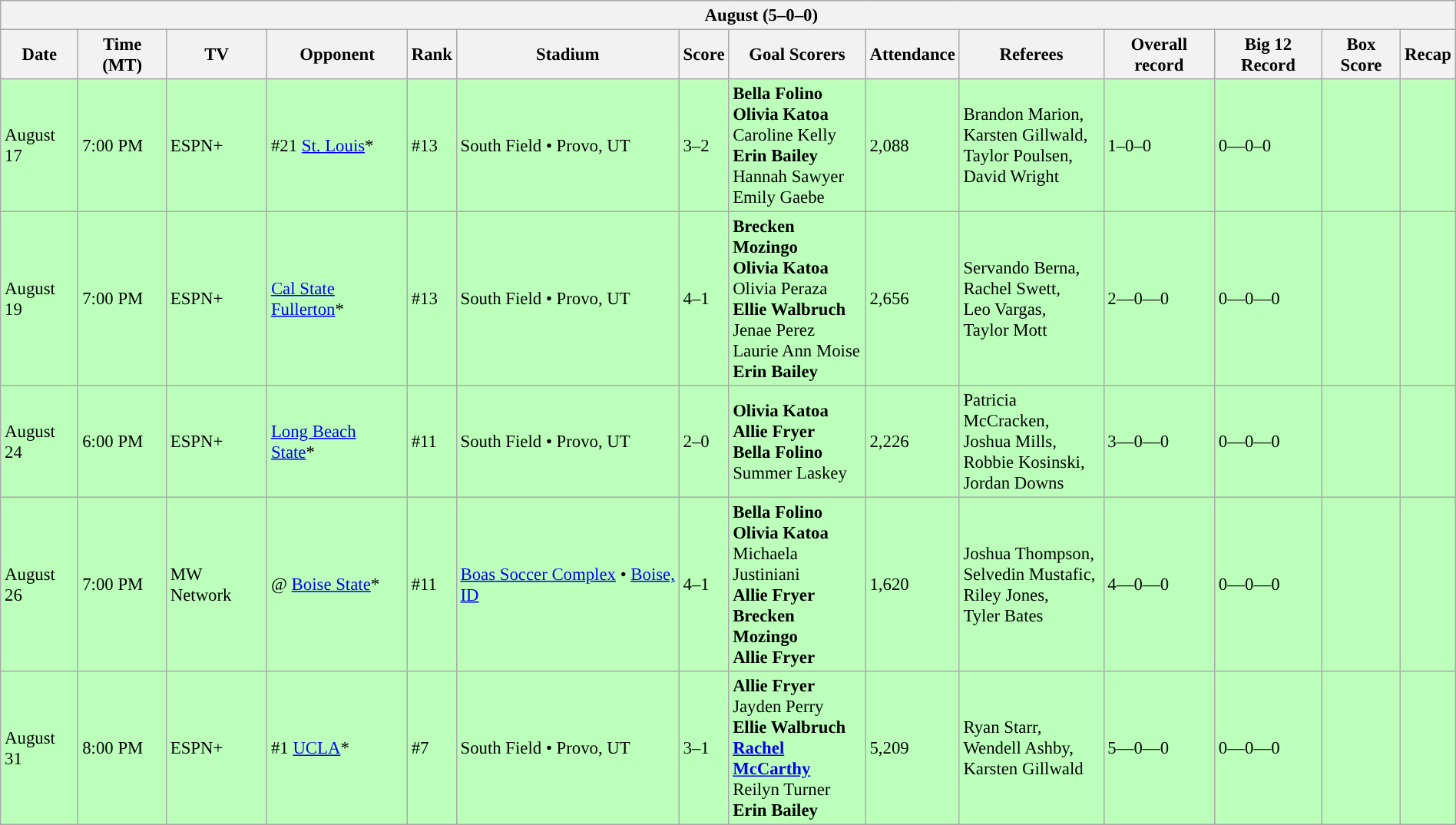<table class="wikitable collapsible collapsed" style="margin:auto; font-size:95%; width:100%">
<tr>
<th colspan=14 style="padding-left:4em;">August (5–0–0)</th>
</tr>
<tr>
<th>Date</th>
<th>Time (MT)</th>
<th>TV</th>
<th>Opponent</th>
<th>Rank</th>
<th>Stadium</th>
<th>Score</th>
<th>Goal Scorers</th>
<th>Attendance</th>
<th>Referees</th>
<th>Overall record</th>
<th>Big 12 Record</th>
<th>Box Score</th>
<th>Recap</th>
</tr>
<tr bgcolor=bbffbb>
<td>August 17</td>
<td>7:00 PM</td>
<td>ESPN+</td>
<td>#21 <a href='#'>St. Louis</a>*</td>
<td>#13</td>
<td>South Field • Provo, UT</td>
<td>3–2</td>
<td><strong>Bella Folino</strong>  <br> <strong>Olivia Katoa</strong>  <br>  Caroline Kelly <br> <strong>Erin Bailey</strong>  <br>  Hannah Sawyer <br>  Emily Gaebe</td>
<td>2,088</td>
<td>Brandon Marion, <br> Karsten Gillwald, <br> Taylor Poulsen, <br> David Wright</td>
<td>1–0–0</td>
<td>0—0–0</td>
<td></td>
<td></td>
</tr>
<tr bgcolor=bbffbb>
<td>August 19</td>
<td>7:00 PM</td>
<td>ESPN+</td>
<td><a href='#'>Cal State Fullerton</a>*</td>
<td>#13</td>
<td>South Field • Provo, UT</td>
<td>4–1</td>
<td><strong>Brecken Mozingo</strong>  <br> <strong>Olivia Katoa</strong>  <br>  Olivia Peraza <br> <strong>Ellie Walbruch</strong>  <br>  Jenae Perez <br>  Laurie Ann Moise <br> <strong>Erin Bailey</strong> </td>
<td>2,656</td>
<td>Servando Berna, <br> Rachel Swett, <br> Leo Vargas, <br> Taylor Mott</td>
<td>2—0—0</td>
<td>0—0—0</td>
<td></td>
<td></td>
</tr>
<tr bgcolor=bbffbb>
<td>August 24</td>
<td>6:00 PM</td>
<td>ESPN+</td>
<td><a href='#'>Long Beach State</a>*</td>
<td>#11</td>
<td>South Field • Provo, UT</td>
<td>2–0</td>
<td><strong>Olivia Katoa</strong>  <br> <strong>Allie Fryer</strong>  <br> <strong>Bella Folino</strong>  <br>  Summer Laskey</td>
<td>2,226</td>
<td>Patricia McCracken, <br> Joshua Mills, <br> Robbie Kosinski, <br> Jordan Downs</td>
<td>3—0—0</td>
<td>0—0—0</td>
<td></td>
<td></td>
</tr>
<tr bgcolor=bbffbb>
<td>August 26</td>
<td>7:00 PM</td>
<td>MW Network</td>
<td>@ <a href='#'>Boise State</a>*</td>
<td>#11</td>
<td><a href='#'>Boas Soccer Complex</a> • <a href='#'>Boise, ID</a></td>
<td>4–1</td>
<td><strong>Bella Folino</strong>  <br> <strong>Olivia Katoa</strong>  <br>  Michaela Justiniani <br> <strong>Allie Fryer</strong>  <br> <strong>Brecken Mozingo</strong>  <br> <strong>Allie Fryer</strong> </td>
<td>1,620</td>
<td>Joshua Thompson, <br> Selvedin Mustafic, <br> Riley Jones, <br> Tyler Bates</td>
<td>4—0—0</td>
<td>0—0—0</td>
<td></td>
<td></td>
</tr>
<tr bgcolor=bbffbb>
<td>August 31</td>
<td>8:00 PM</td>
<td>ESPN+</td>
<td>#1 <a href='#'>UCLA</a>*</td>
<td>#7</td>
<td>South Field • Provo, UT</td>
<td>3–1</td>
<td><strong>Allie Fryer</strong>  <br>  Jayden Perry <br> <strong>Ellie Walbruch</strong>  <br> <strong><a href='#'>Rachel McCarthy</a></strong>  <br>  Reilyn Turner <br> <strong>Erin Bailey</strong> </td>
<td>5,209</td>
<td>Ryan Starr, <br> Wendell Ashby, <br> Karsten Gillwald</td>
<td>5—0—0</td>
<td>0—0—0</td>
<td></td>
<td></td>
</tr>
</table>
